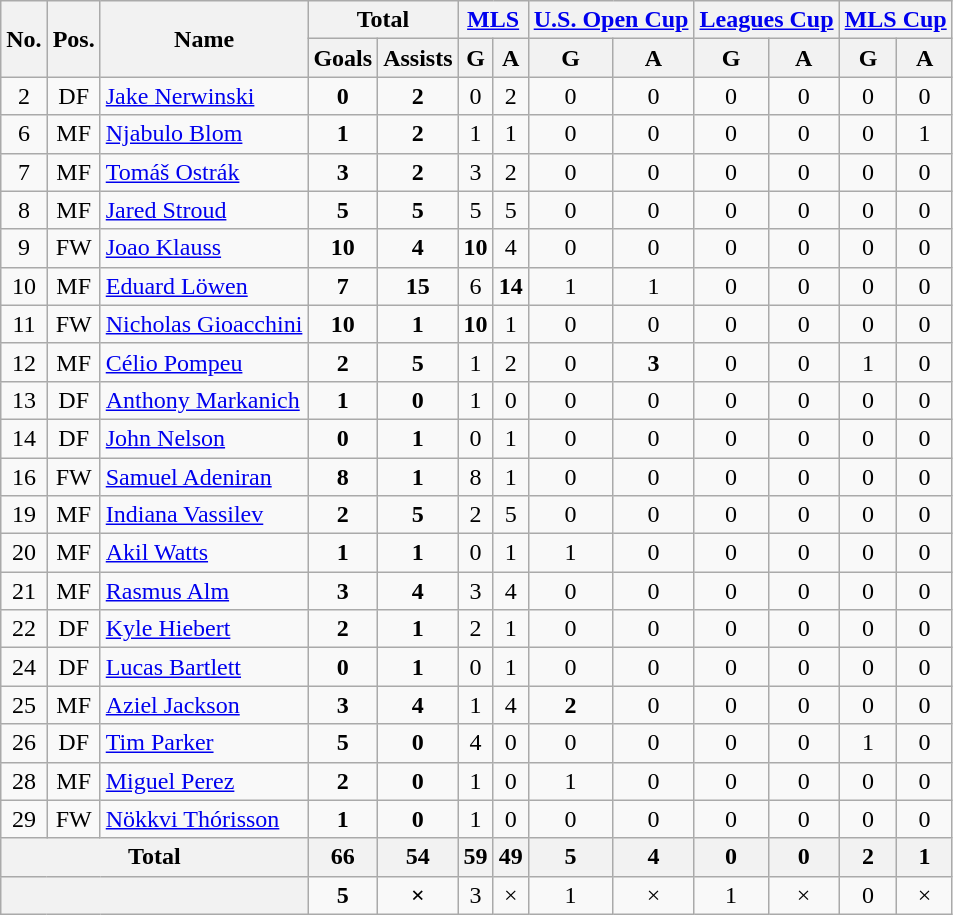<table class="wikitable sortable" style="text-align: center;">
<tr>
<th rowspan="2">No.</th>
<th rowspan="2">Pos.</th>
<th rowspan="2">Name</th>
<th colspan="2"><strong>Total</strong></th>
<th colspan="2" style="white-space:nowrap"><a href='#'>MLS</a></th>
<th colspan="2" style="white-space:nowrap"><a href='#'>U.S. Open Cup</a></th>
<th colspan="2" style="white-space:nowrap"><a href='#'>Leagues Cup</a></th>
<th colspan="2"><a href='#'>MLS Cup</a></th>
</tr>
<tr>
<th>Goals</th>
<th>Assists</th>
<th>G</th>
<th>A</th>
<th>G</th>
<th>A</th>
<th>G</th>
<th>A</th>
<th>G</th>
<th>A</th>
</tr>
<tr>
<td>2</td>
<td>DF</td>
<td align=left style="white-space:nowrap"> <a href='#'>Jake Nerwinski</a></td>
<td><strong>0</strong></td>
<td><strong>2</strong></td>
<td>0</td>
<td>2</td>
<td>0</td>
<td>0</td>
<td>0</td>
<td>0</td>
<td>0</td>
<td>0</td>
</tr>
<tr>
<td>6</td>
<td>MF</td>
<td align="left" style="white-space:nowrap"> <a href='#'>Njabulo Blom</a></td>
<td><strong>1</strong></td>
<td><strong>2</strong></td>
<td>1</td>
<td>1</td>
<td>0</td>
<td>0</td>
<td>0</td>
<td>0</td>
<td>0</td>
<td>1</td>
</tr>
<tr>
<td>7</td>
<td>MF</td>
<td align="left" style="white-space:nowrap"> <a href='#'>Tomáš Ostrák</a></td>
<td><strong>3</strong></td>
<td><strong>2</strong></td>
<td>3</td>
<td>2</td>
<td>0</td>
<td>0</td>
<td>0</td>
<td>0</td>
<td>0</td>
<td>0</td>
</tr>
<tr>
<td>8</td>
<td>MF</td>
<td align="left" style="white-space:nowrap"> <a href='#'>Jared Stroud</a></td>
<td><strong>5</strong></td>
<td><strong>5</strong></td>
<td>5</td>
<td>5</td>
<td>0</td>
<td>0</td>
<td>0</td>
<td>0</td>
<td>0</td>
<td>0</td>
</tr>
<tr>
<td>9</td>
<td>FW</td>
<td align="left" style="white-space:nowrap"> <a href='#'>Joao Klauss</a></td>
<td><strong>10</strong></td>
<td><strong>4</strong></td>
<td><strong>10</strong></td>
<td>4</td>
<td>0</td>
<td>0</td>
<td>0</td>
<td>0</td>
<td>0</td>
<td>0</td>
</tr>
<tr>
<td>10</td>
<td>MF</td>
<td align="left" style="white-space:nowrap"> <a href='#'>Eduard Löwen</a></td>
<td><strong>7</strong></td>
<td><strong>15</strong></td>
<td>6</td>
<td><strong>14</strong></td>
<td>1</td>
<td>1</td>
<td>0</td>
<td>0</td>
<td>0</td>
<td>0</td>
</tr>
<tr>
<td>11</td>
<td>FW</td>
<td align="left" style="white-space:nowrap"> <a href='#'>Nicholas Gioacchini</a></td>
<td><strong>10</strong></td>
<td><strong>1</strong></td>
<td><strong>10</strong></td>
<td>1</td>
<td>0</td>
<td>0</td>
<td>0</td>
<td>0</td>
<td>0</td>
<td>0</td>
</tr>
<tr>
<td>12</td>
<td>MF</td>
<td align="left" style="white-space:nowrap"> <a href='#'>Célio Pompeu</a></td>
<td><strong>2</strong></td>
<td><strong>5</strong></td>
<td>1</td>
<td>2</td>
<td>0</td>
<td><strong>3</strong></td>
<td>0</td>
<td>0</td>
<td>1</td>
<td>0</td>
</tr>
<tr>
<td>13</td>
<td>DF</td>
<td align="left" style="white-space:nowrap"> <a href='#'>Anthony Markanich</a></td>
<td><strong>1</strong></td>
<td><strong>0</strong></td>
<td>1</td>
<td>0</td>
<td>0</td>
<td>0</td>
<td>0</td>
<td>0</td>
<td>0</td>
<td>0</td>
</tr>
<tr>
<td>14</td>
<td>DF</td>
<td align="left" style="white-space:nowrap"> <a href='#'>John Nelson</a></td>
<td><strong>0</strong></td>
<td><strong>1</strong></td>
<td>0</td>
<td>1</td>
<td>0</td>
<td>0</td>
<td>0</td>
<td>0</td>
<td>0</td>
<td>0</td>
</tr>
<tr>
<td>16</td>
<td>FW</td>
<td align=left style="white-space:nowrap"> <a href='#'>Samuel Adeniran</a></td>
<td><strong>8</strong></td>
<td><strong>1</strong></td>
<td>8</td>
<td>1</td>
<td>0</td>
<td>0</td>
<td>0</td>
<td>0</td>
<td>0</td>
<td>0</td>
</tr>
<tr>
<td>19</td>
<td>MF</td>
<td align=left style="white-space:nowrap"> <a href='#'>Indiana Vassilev</a></td>
<td><strong>2</strong></td>
<td><strong>5</strong></td>
<td>2</td>
<td>5</td>
<td>0</td>
<td>0</td>
<td>0</td>
<td>0</td>
<td>0</td>
<td>0</td>
</tr>
<tr>
<td>20</td>
<td>MF</td>
<td align=left style="white-space:nowrap"><a href='#'>Akil Watts</a></td>
<td><strong>1</strong></td>
<td><strong>1</strong></td>
<td>0</td>
<td>1</td>
<td>1</td>
<td>0</td>
<td>0</td>
<td>0</td>
<td>0</td>
<td>0</td>
</tr>
<tr>
<td>21</td>
<td>MF</td>
<td align="left" style="white-space:nowrap"> <a href='#'>Rasmus Alm</a></td>
<td><strong>3</strong></td>
<td><strong>4</strong></td>
<td>3</td>
<td>4</td>
<td>0</td>
<td>0</td>
<td>0</td>
<td>0</td>
<td>0</td>
<td>0</td>
</tr>
<tr>
<td>22</td>
<td>DF</td>
<td align="left" style="white-space:nowrap"> <a href='#'>Kyle Hiebert</a></td>
<td><strong>2</strong></td>
<td><strong>1</strong></td>
<td>2</td>
<td>1</td>
<td>0</td>
<td>0</td>
<td>0</td>
<td>0</td>
<td>0</td>
<td>0</td>
</tr>
<tr>
<td>24</td>
<td>DF</td>
<td align=left style="white-space:nowrap"> <a href='#'>Lucas Bartlett</a></td>
<td><strong>0</strong></td>
<td><strong>1</strong></td>
<td>0</td>
<td>1</td>
<td>0</td>
<td>0</td>
<td>0</td>
<td>0</td>
<td>0</td>
<td>0</td>
</tr>
<tr>
<td>25</td>
<td>MF</td>
<td align=left style="white-space:nowrap"> <a href='#'>Aziel Jackson</a></td>
<td><strong>3</strong></td>
<td><strong>4</strong></td>
<td>1</td>
<td>4</td>
<td><strong>2</strong></td>
<td>0</td>
<td>0</td>
<td>0</td>
<td>0</td>
<td>0</td>
</tr>
<tr>
<td>26</td>
<td>DF</td>
<td align=left style="white-space:nowrap"> <a href='#'>Tim Parker</a></td>
<td><strong>5</strong></td>
<td><strong>0</strong></td>
<td>4</td>
<td>0</td>
<td>0</td>
<td>0</td>
<td>0</td>
<td>0</td>
<td>1</td>
<td>0</td>
</tr>
<tr>
<td>28</td>
<td>MF</td>
<td align=left style="white-space:nowrap"> <a href='#'>Miguel Perez</a></td>
<td><strong>2</strong></td>
<td><strong>0</strong></td>
<td>1</td>
<td>0</td>
<td>1</td>
<td>0</td>
<td>0</td>
<td>0</td>
<td>0</td>
<td>0</td>
</tr>
<tr>
<td>29</td>
<td>FW</td>
<td align=left style="white-space:nowrap"> <a href='#'>Nökkvi Thórisson</a></td>
<td><strong>1</strong></td>
<td><strong>0</strong></td>
<td>1</td>
<td>0</td>
<td>0</td>
<td>0</td>
<td>0</td>
<td>0</td>
<td>0</td>
<td>0</td>
</tr>
<tr>
<th colspan="3">Total</th>
<th>66</th>
<th>54</th>
<th>59</th>
<th>49</th>
<th>5</th>
<th>4</th>
<th>0</th>
<th>0</th>
<th>2</th>
<th>1</th>
</tr>
<tr>
<th colspan="3" {></th>
<td><strong>5</strong></td>
<td><strong>×</strong></td>
<td>3</td>
<td>×</td>
<td>1</td>
<td>×</td>
<td>1</td>
<td>×</td>
<td>0</td>
<td>×</td>
</tr>
</table>
